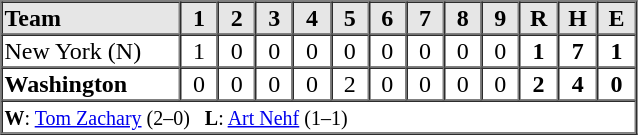<table border=1 cellspacing=0 width=425 style="margin-left:3em;">
<tr style="text-align:center; background-color:#e6e6e6;">
<th align=left width=125>Team</th>
<th width=25>1</th>
<th width=25>2</th>
<th width=25>3</th>
<th width=25>4</th>
<th width=25>5</th>
<th width=25>6</th>
<th width=25>7</th>
<th width=25>8</th>
<th width=25>9</th>
<th width=25>R</th>
<th width=25>H</th>
<th width=25>E</th>
</tr>
<tr style="text-align:center;">
<td align=left>New York (N)</td>
<td>1</td>
<td>0</td>
<td>0</td>
<td>0</td>
<td>0</td>
<td>0</td>
<td>0</td>
<td>0</td>
<td>0</td>
<td><strong>1</strong></td>
<td><strong>7</strong></td>
<td><strong>1</strong></td>
</tr>
<tr style="text-align:center;">
<td align=left><strong>Washington</strong></td>
<td>0</td>
<td>0</td>
<td>0</td>
<td>0</td>
<td>2</td>
<td>0</td>
<td>0</td>
<td>0</td>
<td>0</td>
<td><strong>2</strong></td>
<td><strong>4</strong></td>
<td><strong>0</strong></td>
</tr>
<tr style="text-align:left;">
<td colspan=13><small><strong>W</strong>: <a href='#'>Tom Zachary</a> (2–0)   <strong>L</strong>: <a href='#'>Art Nehf</a> (1–1)</small></td>
</tr>
</table>
